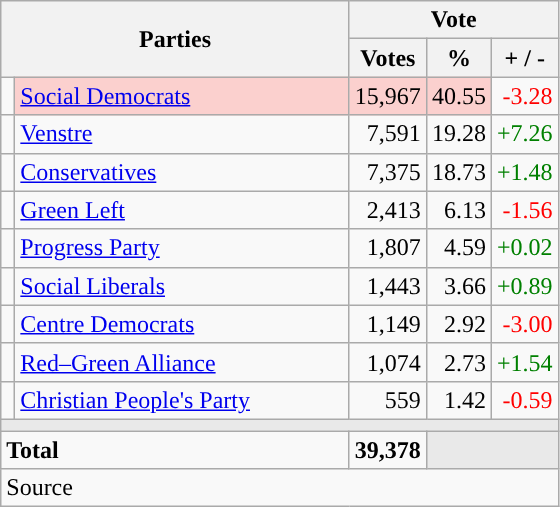<table class="wikitable" style="text-align:right;">
<tr>
<th style="text-align:centre;" rowspan="2" colspan="2" width="225">Parties</th>
<th colspan="3">Vote</th>
</tr>
<tr>
<th width="15">Votes</th>
<th width="15">%</th>
<th width="15">+ / -</th>
</tr>
<tr>
<td width="2" style="color:inherit;background:"></td>
<td bgcolor=#fbd0ce  align="left"><a href='#'>Social Democrats</a></td>
<td bgcolor=#fbd0ce>15,967</td>
<td bgcolor=#fbd0ce>40.55</td>
<td style=color:red;>-3.28</td>
</tr>
<tr>
<td width="2" style="color:inherit;background:"></td>
<td align="left"><a href='#'>Venstre</a></td>
<td>7,591</td>
<td>19.28</td>
<td style=color:green;>+7.26</td>
</tr>
<tr>
<td width="2" style="color:inherit;background:"></td>
<td align="left"><a href='#'>Conservatives</a></td>
<td>7,375</td>
<td>18.73</td>
<td style=color:green;>+1.48</td>
</tr>
<tr>
<td width="2" style="color:inherit;background:"></td>
<td align="left"><a href='#'>Green Left</a></td>
<td>2,413</td>
<td>6.13</td>
<td style=color:red;>-1.56</td>
</tr>
<tr>
<td width="2" style="color:inherit;background:"></td>
<td align="left"><a href='#'>Progress Party</a></td>
<td>1,807</td>
<td>4.59</td>
<td style=color:green;>+0.02</td>
</tr>
<tr>
<td width="2" style="color:inherit;background:"></td>
<td align="left"><a href='#'>Social Liberals</a></td>
<td>1,443</td>
<td>3.66</td>
<td style=color:green;>+0.89</td>
</tr>
<tr>
<td width="2" style="color:inherit;background:"></td>
<td align="left"><a href='#'>Centre Democrats</a></td>
<td>1,149</td>
<td>2.92</td>
<td style=color:red;>-3.00</td>
</tr>
<tr>
<td width="2" style="color:inherit;background:"></td>
<td align="left"><a href='#'>Red–Green Alliance</a></td>
<td>1,074</td>
<td>2.73</td>
<td style=color:green;>+1.54</td>
</tr>
<tr>
<td width="2" style="color:inherit;background:"></td>
<td align="left"><a href='#'>Christian People's Party</a></td>
<td>559</td>
<td>1.42</td>
<td style=color:red;>-0.59</td>
</tr>
<tr>
<td colspan="7" bgcolor="#E9E9E9"></td>
</tr>
<tr>
<td align="left" colspan="2"><strong>Total</strong></td>
<td><strong>39,378</strong></td>
<td bgcolor="#E9E9E9" colspan="2"></td>
</tr>
<tr>
<td align="left" colspan="6">Source</td>
</tr>
</table>
